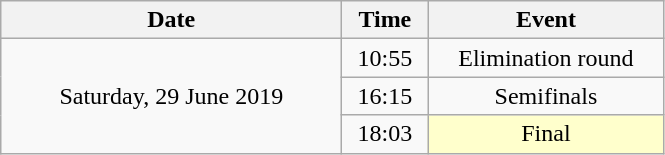<table class = "wikitable" style="text-align:center;">
<tr>
<th width=220>Date</th>
<th width=50>Time</th>
<th width=150>Event</th>
</tr>
<tr>
<td rowspan=3>Saturday, 29 June 2019</td>
<td>10:55</td>
<td>Elimination round</td>
</tr>
<tr>
<td>16:15</td>
<td>Semifinals</td>
</tr>
<tr>
<td>18:03</td>
<td bgcolor=ffffcc>Final</td>
</tr>
</table>
